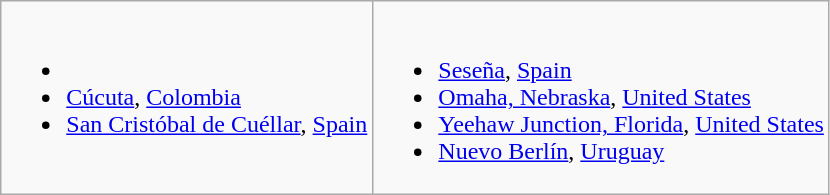<table class="wikitable">
<tr valign="top">
<td><br><ul><li></li><li> <a href='#'>Cúcuta</a>, <a href='#'>Colombia</a></li><li> <a href='#'>San Cristóbal de Cuéllar</a>, <a href='#'>Spain</a></li></ul></td>
<td><br><ul><li> <a href='#'>Seseña</a>, <a href='#'>Spain</a></li><li> <a href='#'>Omaha, Nebraska</a>, <a href='#'>United States</a></li><li> <a href='#'>Yeehaw Junction, Florida</a>, <a href='#'>United States</a></li><li> <a href='#'>Nuevo Berlín</a>, <a href='#'>Uruguay</a></li></ul></td>
</tr>
</table>
